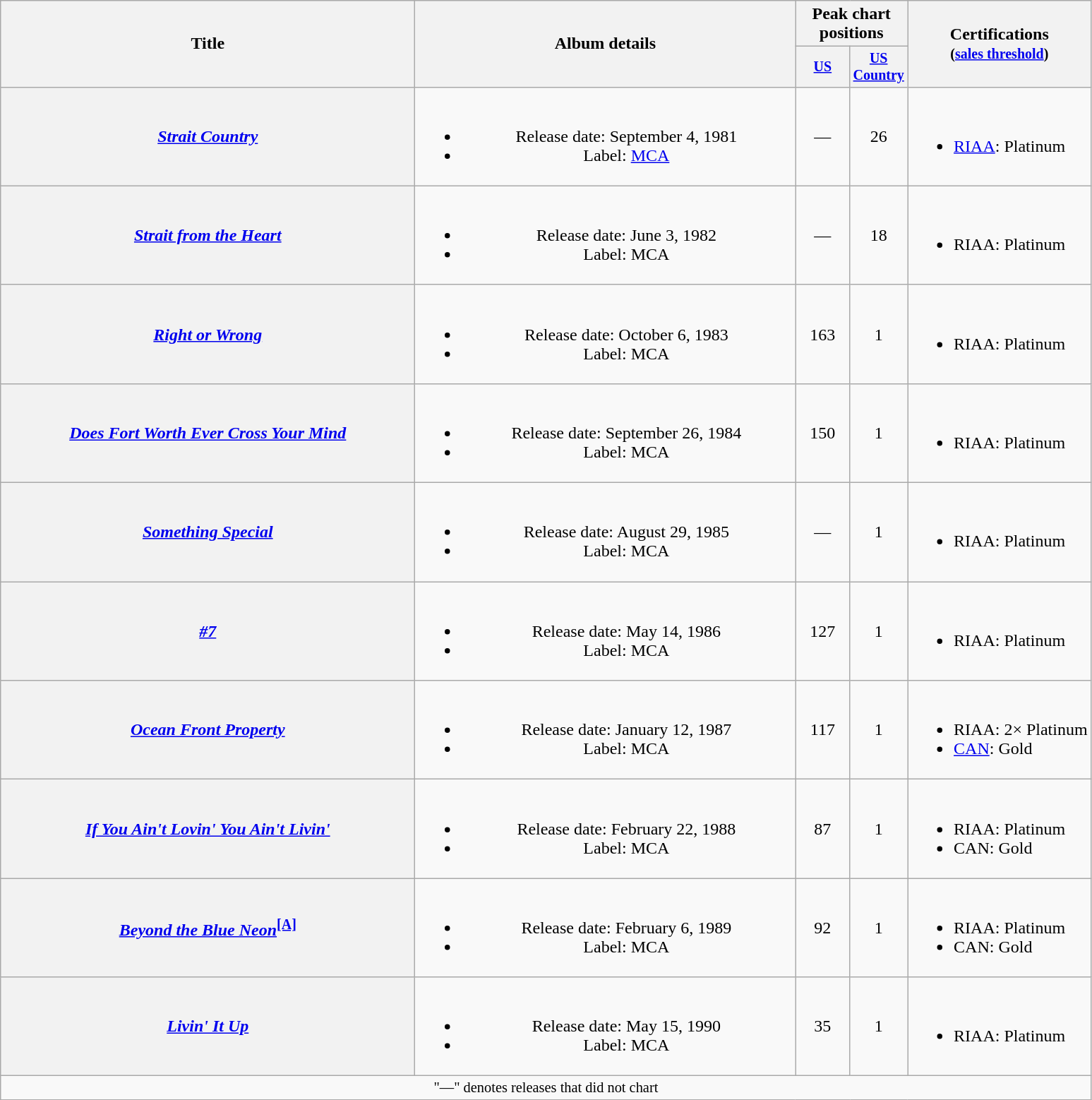<table class="wikitable plainrowheaders" style="text-align:center;">
<tr>
<th rowspan="2" style="width:24em;">Title</th>
<th rowspan="2" style="width:22em;">Album details</th>
<th colspan="2">Peak chart<br>positions</th>
<th rowspan="2">Certifications<br><small>(<a href='#'>sales threshold</a>)</small></th>
</tr>
<tr style="font-size:smaller;">
<th width="45"><a href='#'>US</a><br></th>
<th width="45"><a href='#'>US Country</a><br></th>
</tr>
<tr>
<th scope="row"><em><a href='#'>Strait Country</a></em></th>
<td><br><ul><li>Release date: September 4, 1981</li><li>Label: <a href='#'>MCA</a></li></ul></td>
<td>—</td>
<td>26</td>
<td align="left"><br><ul><li><a href='#'>RIAA</a>: Platinum</li></ul></td>
</tr>
<tr>
<th scope="row"><em><a href='#'>Strait from the Heart</a></em></th>
<td><br><ul><li>Release date: June 3, 1982</li><li>Label: MCA</li></ul></td>
<td>—</td>
<td>18</td>
<td align="left"><br><ul><li>RIAA: Platinum</li></ul></td>
</tr>
<tr>
<th scope="row"><em><a href='#'>Right or Wrong</a></em></th>
<td><br><ul><li>Release date: October 6, 1983</li><li>Label: MCA</li></ul></td>
<td>163</td>
<td>1</td>
<td align="left"><br><ul><li>RIAA: Platinum</li></ul></td>
</tr>
<tr>
<th scope="row"><em><a href='#'>Does Fort Worth Ever Cross Your Mind</a></em></th>
<td><br><ul><li>Release date: September 26, 1984</li><li>Label: MCA</li></ul></td>
<td>150</td>
<td>1</td>
<td align="left"><br><ul><li>RIAA: Platinum</li></ul></td>
</tr>
<tr>
<th scope="row"><em><a href='#'>Something Special</a></em></th>
<td><br><ul><li>Release date: August 29, 1985</li><li>Label: MCA</li></ul></td>
<td>—</td>
<td>1</td>
<td align="left"><br><ul><li>RIAA: Platinum</li></ul></td>
</tr>
<tr>
<th scope="row"><em><a href='#'>#7</a></em></th>
<td><br><ul><li>Release date: May 14, 1986</li><li>Label: MCA</li></ul></td>
<td>127</td>
<td>1</td>
<td align="left"><br><ul><li>RIAA: Platinum</li></ul></td>
</tr>
<tr>
<th scope="row"><em><a href='#'>Ocean Front Property</a></em></th>
<td><br><ul><li>Release date: January 12, 1987</li><li>Label: MCA</li></ul></td>
<td>117</td>
<td>1</td>
<td align="left"><br><ul><li>RIAA: 2× Platinum</li><li><a href='#'>CAN</a>: Gold</li></ul></td>
</tr>
<tr>
<th scope="row"><em><a href='#'>If You Ain't Lovin' You Ain't Livin'</a></em></th>
<td><br><ul><li>Release date: February 22, 1988</li><li>Label: MCA</li></ul></td>
<td>87</td>
<td>1</td>
<td align="left"><br><ul><li>RIAA: Platinum</li><li>CAN: Gold</li></ul></td>
</tr>
<tr>
<th scope="row"><em><a href='#'>Beyond the Blue Neon</a></em><sup><a href='#'><strong>[A]</strong></a></sup></th>
<td><br><ul><li>Release date: February 6, 1989</li><li>Label: MCA</li></ul></td>
<td>92</td>
<td>1</td>
<td align="left"><br><ul><li>RIAA: Platinum</li><li>CAN: Gold</li></ul></td>
</tr>
<tr>
<th scope="row"><em><a href='#'>Livin' It Up</a></em></th>
<td><br><ul><li>Release date: May 15, 1990</li><li>Label: MCA</li></ul></td>
<td>35</td>
<td>1</td>
<td align="left"><br><ul><li>RIAA: Platinum</li></ul></td>
</tr>
<tr>
<td colspan="6" style="font-size:85%">"—" denotes releases that did not chart</td>
</tr>
</table>
